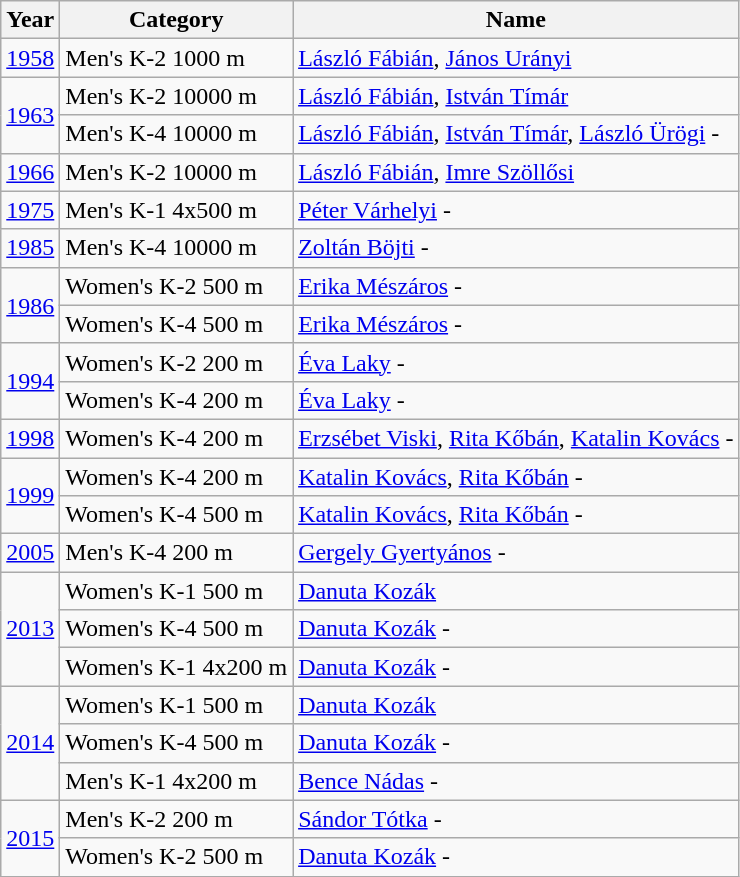<table class="wikitable" align=center>
<tr>
<th>Year</th>
<th>Category</th>
<th>Name</th>
</tr>
<tr>
<td><a href='#'>1958</a></td>
<td>Men's K-2 1000 m</td>
<td><a href='#'>László Fábián</a>, <a href='#'>János Urányi</a></td>
</tr>
<tr>
<td rowspan=2><a href='#'>1963</a></td>
<td>Men's K-2 10000 m</td>
<td><a href='#'>László Fábián</a>, <a href='#'>István Tímár</a></td>
</tr>
<tr>
<td>Men's K-4 10000 m</td>
<td><a href='#'>László Fábián</a>, <a href='#'>István Tímár</a>, <a href='#'>László Ürögi</a> - </td>
</tr>
<tr>
<td><a href='#'>1966</a></td>
<td>Men's K-2 10000 m</td>
<td><a href='#'>László Fábián</a>, <a href='#'>Imre Szöllősi</a></td>
</tr>
<tr>
<td><a href='#'>1975</a></td>
<td>Men's K-1 4x500 m</td>
<td><a href='#'>Péter Várhelyi</a> - </td>
</tr>
<tr>
<td><a href='#'>1985</a></td>
<td>Men's K-4 10000 m</td>
<td><a href='#'>Zoltán Böjti</a> - </td>
</tr>
<tr>
<td rowspan=2><a href='#'>1986</a></td>
<td>Women's K-2 500 m</td>
<td><a href='#'>Erika Mészáros</a> - </td>
</tr>
<tr>
<td>Women's K-4 500 m</td>
<td><a href='#'>Erika Mészáros</a> - </td>
</tr>
<tr>
<td rowspan=2><a href='#'>1994</a></td>
<td>Women's K-2 200 m</td>
<td><a href='#'>Éva Laky</a> - </td>
</tr>
<tr>
<td>Women's K-4 200 m</td>
<td><a href='#'>Éva Laky</a> - </td>
</tr>
<tr>
<td><a href='#'>1998</a></td>
<td>Women's K-4 200 m</td>
<td><a href='#'>Erzsébet Viski</a>, <a href='#'>Rita Kőbán</a>, <a href='#'>Katalin Kovács</a> - </td>
</tr>
<tr>
<td rowspan=2><a href='#'>1999</a></td>
<td>Women's K-4 200 m</td>
<td><a href='#'>Katalin Kovács</a>, <a href='#'>Rita Kőbán</a> - </td>
</tr>
<tr>
<td>Women's K-4 500 m</td>
<td><a href='#'>Katalin Kovács</a>, <a href='#'>Rita Kőbán</a> - </td>
</tr>
<tr>
<td><a href='#'>2005</a></td>
<td>Men's K-4 200 m</td>
<td><a href='#'>Gergely Gyertyános</a> - </td>
</tr>
<tr>
<td rowspan=3><a href='#'>2013</a></td>
<td>Women's K-1 500 m</td>
<td><a href='#'>Danuta Kozák</a></td>
</tr>
<tr>
<td>Women's K-4 500 m</td>
<td><a href='#'>Danuta Kozák</a> - </td>
</tr>
<tr>
<td>Women's K-1 4x200 m</td>
<td><a href='#'>Danuta Kozák</a> - </td>
</tr>
<tr>
<td rowspan=3><a href='#'>2014</a></td>
<td>Women's K-1 500 m</td>
<td><a href='#'>Danuta Kozák</a></td>
</tr>
<tr>
<td>Women's K-4 500 m</td>
<td><a href='#'>Danuta Kozák</a> - </td>
</tr>
<tr>
<td>Men's K-1 4x200 m</td>
<td><a href='#'>Bence Nádas</a> - </td>
</tr>
<tr>
<td rowspan=2><a href='#'>2015</a></td>
<td>Men's K-2 200 m</td>
<td><a href='#'>Sándor Tótka</a> - </td>
</tr>
<tr>
<td>Women's K-2 500 m</td>
<td><a href='#'>Danuta Kozák</a> - </td>
</tr>
</table>
